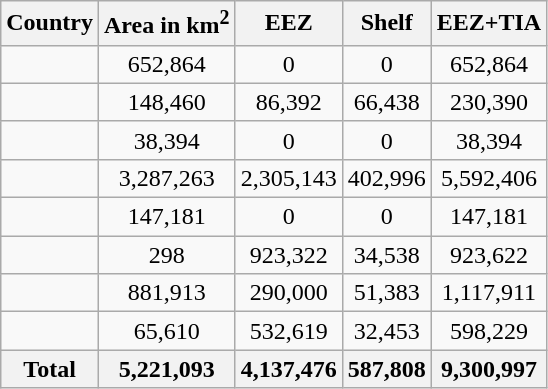<table class="sortable wikitable" style="text-align: center">
<tr>
<th>Country</th>
<th>Area in km<sup>2</sup></th>
<th>EEZ</th>
<th>Shelf</th>
<th>EEZ+TIA</th>
</tr>
<tr>
<td align="left"></td>
<td>652,864</td>
<td>0</td>
<td>0</td>
<td>652,864</td>
</tr>
<tr>
<td align="left"></td>
<td>148,460</td>
<td>86,392</td>
<td>66,438</td>
<td>230,390</td>
</tr>
<tr>
<td align="left"></td>
<td>38,394</td>
<td>0</td>
<td>0</td>
<td>38,394</td>
</tr>
<tr>
<td align="left"></td>
<td>3,287,263</td>
<td>2,305,143</td>
<td>402,996</td>
<td>5,592,406</td>
</tr>
<tr>
<td align="left"></td>
<td>147,181</td>
<td>0</td>
<td>0</td>
<td>147,181</td>
</tr>
<tr>
<td align="left"></td>
<td>298</td>
<td>923,322</td>
<td>34,538</td>
<td>923,622</td>
</tr>
<tr>
<td align="left"></td>
<td>881,913</td>
<td>290,000</td>
<td>51,383</td>
<td>1,117,911</td>
</tr>
<tr>
<td align="left"></td>
<td>65,610</td>
<td>532,619</td>
<td>32,453</td>
<td>598,229</td>
</tr>
<tr>
<th><strong>Total</strong></th>
<th><strong>5,221,093</strong></th>
<th><strong>4,137,476</strong></th>
<th><strong>587,808</strong></th>
<th><strong>9,300,997</strong></th>
</tr>
</table>
